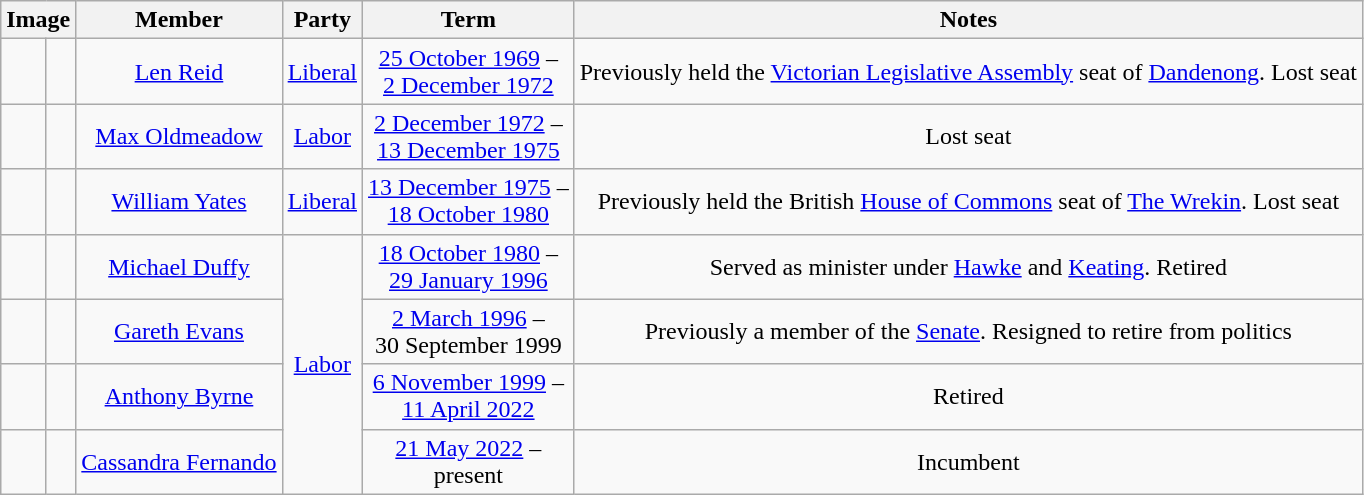<table class=wikitable style="text-align:center">
<tr>
<th colspan=2>Image</th>
<th>Member</th>
<th>Party</th>
<th>Term</th>
<th>Notes</th>
</tr>
<tr>
<td> </td>
<td></td>
<td><a href='#'>Len Reid</a><br></td>
<td><a href='#'>Liberal</a></td>
<td nowrap><a href='#'>25 October 1969</a> –<br><a href='#'>2 December 1972</a></td>
<td>Previously held the <a href='#'>Victorian Legislative Assembly</a> seat of <a href='#'>Dandenong</a>. Lost seat</td>
</tr>
<tr>
<td> </td>
<td></td>
<td><a href='#'>Max Oldmeadow</a><br></td>
<td><a href='#'>Labor</a></td>
<td nowrap><a href='#'>2 December 1972</a> –<br><a href='#'>13 December 1975</a></td>
<td>Lost seat</td>
</tr>
<tr>
<td> </td>
<td></td>
<td><a href='#'>William Yates</a><br></td>
<td><a href='#'>Liberal</a></td>
<td nowrap><a href='#'>13 December 1975</a> –<br><a href='#'>18 October 1980</a></td>
<td>Previously held the British <a href='#'>House of Commons</a> seat of <a href='#'>The Wrekin</a>. Lost seat</td>
</tr>
<tr>
<td> </td>
<td></td>
<td><a href='#'>Michael Duffy</a><br></td>
<td rowspan="4"><a href='#'>Labor</a></td>
<td nowrap><a href='#'>18 October 1980</a> –<br><a href='#'>29 January 1996</a></td>
<td>Served as minister under <a href='#'>Hawke</a> and <a href='#'>Keating</a>. Retired</td>
</tr>
<tr>
<td> </td>
<td></td>
<td><a href='#'>Gareth Evans</a><br></td>
<td nowrap><a href='#'>2 March 1996</a> –<br>30 September 1999</td>
<td>Previously a member of the <a href='#'>Senate</a>. Resigned to retire from politics</td>
</tr>
<tr>
<td> </td>
<td></td>
<td><a href='#'>Anthony Byrne</a><br></td>
<td nowrap><a href='#'>6 November 1999</a> –<br><a href='#'>11 April 2022</a></td>
<td>Retired</td>
</tr>
<tr>
<td> </td>
<td></td>
<td><a href='#'>Cassandra Fernando</a><br></td>
<td nowrap><a href='#'>21 May 2022</a> –<br>present</td>
<td>Incumbent</td>
</tr>
</table>
